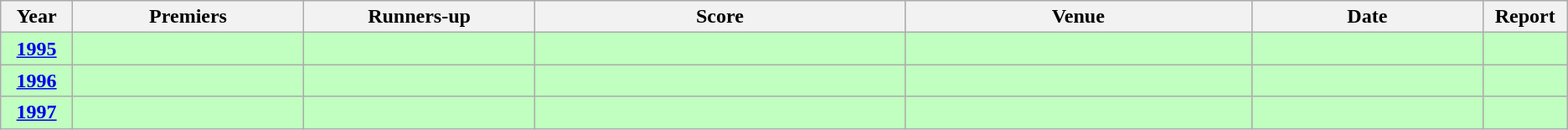<table class="wikitable sortable" style="text-align:left; text-valign:center">
<tr>
<th width=3%>Year</th>
<th width=10%>Premiers</th>
<th width=10%>Runners-up</th>
<th width=16%>Score</th>
<th width=15%>Venue</th>
<th width=10%; class=unsortable>Date</th>
<th width=2%; class=unsortable>Report</th>
</tr>
<tr style="background:#C0FFC0;">
<td align="center"><strong><a href='#'>1995</a></strong></td>
<td></td>
<td></td>
<td align=center></td>
<td></td>
<td></td>
<td align=center></td>
</tr>
<tr style="background:#C0FFC0;">
<td align="center"><strong><a href='#'>1996</a></strong></td>
<td></td>
<td></td>
<td align=center></td>
<td></td>
<td></td>
<td align=center></td>
</tr>
<tr style="background:#C0FFC0;">
<td align="center"><strong><a href='#'>1997</a></strong></td>
<td></td>
<td></td>
<td align=center></td>
<td></td>
<td></td>
<td align=center></td>
</tr>
</table>
